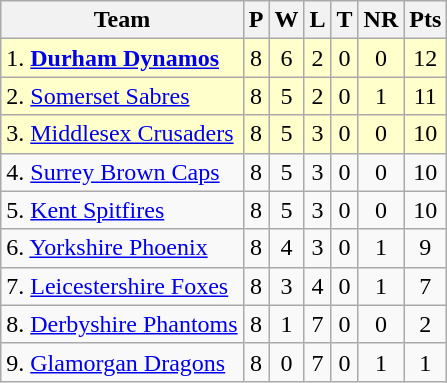<table class="wikitable" style="text-align: center;">
<tr>
<th>Team</th>
<th>P</th>
<th>W</th>
<th>L</th>
<th>T</th>
<th>NR</th>
<th>Pts</th>
</tr>
<tr style="background: #ffffcc;">
<td style="text-align:left;">1. <strong><a href='#'>Durham Dynamos</a></strong></td>
<td>8</td>
<td>6</td>
<td>2</td>
<td>0</td>
<td>0</td>
<td>12</td>
</tr>
<tr style="background: #ffffcc;">
<td style="text-align:left;">2. <a href='#'>Somerset Sabres</a></td>
<td>8</td>
<td>5</td>
<td>2</td>
<td>0</td>
<td>1</td>
<td>11</td>
</tr>
<tr style="background: #ffffcc;">
<td style="text-align:left;">3. <a href='#'>Middlesex Crusaders</a></td>
<td>8</td>
<td>5</td>
<td>3</td>
<td>0</td>
<td>0</td>
<td>10</td>
</tr>
<tr>
<td style="text-align:left;">4. <a href='#'>Surrey Brown Caps</a></td>
<td>8</td>
<td>5</td>
<td>3</td>
<td>0</td>
<td>0</td>
<td>10</td>
</tr>
<tr>
<td style="text-align:left;">5. <a href='#'>Kent Spitfires</a></td>
<td>8</td>
<td>5</td>
<td>3</td>
<td>0</td>
<td>0</td>
<td>10</td>
</tr>
<tr>
<td style="text-align:left;">6. <a href='#'>Yorkshire Phoenix</a></td>
<td>8</td>
<td>4</td>
<td>3</td>
<td>0</td>
<td>1</td>
<td>9</td>
</tr>
<tr>
<td style="text-align:left;">7. <a href='#'>Leicestershire Foxes</a></td>
<td>8</td>
<td>3</td>
<td>4</td>
<td>0</td>
<td>1</td>
<td>7</td>
</tr>
<tr>
<td style="text-align:left;">8. <a href='#'>Derbyshire Phantoms</a></td>
<td>8</td>
<td>1</td>
<td>7</td>
<td>0</td>
<td>0</td>
<td>2</td>
</tr>
<tr>
<td style="text-align:left;">9. <a href='#'>Glamorgan Dragons</a></td>
<td>8</td>
<td>0</td>
<td>7</td>
<td>0</td>
<td>1</td>
<td>1</td>
</tr>
</table>
